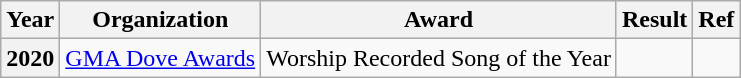<table class="wikitable plainrowheaders">
<tr>
<th>Year</th>
<th>Organization</th>
<th>Award</th>
<th>Result</th>
<th>Ref</th>
</tr>
<tr>
<th scope="row">2020</th>
<td><a href='#'>GMA Dove Awards</a></td>
<td>Worship Recorded Song of the Year</td>
<td></td>
<td></td>
</tr>
</table>
